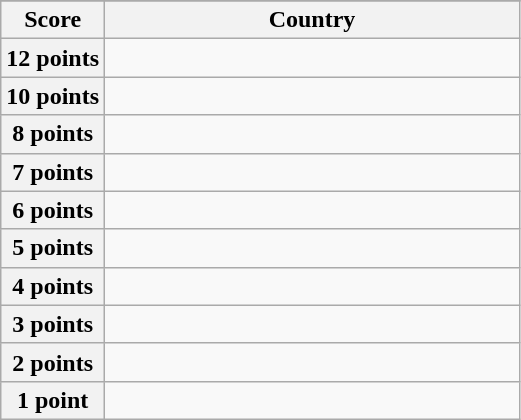<table class="wikitable">
<tr>
</tr>
<tr>
<th scope="col" width="20%">Score</th>
<th scope="col">Country</th>
</tr>
<tr>
<th scope="row">12 points</th>
<td></td>
</tr>
<tr>
<th scope="row">10 points</th>
<td></td>
</tr>
<tr>
<th scope="row">8 points</th>
<td></td>
</tr>
<tr>
<th scope="row">7 points</th>
<td></td>
</tr>
<tr>
<th scope="row">6 points</th>
<td></td>
</tr>
<tr>
<th scope="row">5 points</th>
<td></td>
</tr>
<tr>
<th scope="row">4 points</th>
<td></td>
</tr>
<tr>
<th scope="row">3 points</th>
<td></td>
</tr>
<tr>
<th scope="row">2 points</th>
<td></td>
</tr>
<tr>
<th scope="row">1 point</th>
<td></td>
</tr>
</table>
